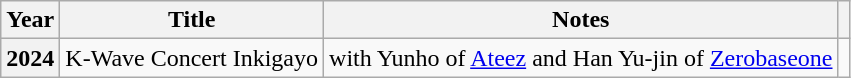<table class="wikitable plainrowheaders">
<tr>
<th scope="col">Year</th>
<th scope="col">Title</th>
<th scope="col">Notes</th>
<th scope="col" class="unsortable"></th>
</tr>
<tr>
<th scope="row">2024</th>
<td>K-Wave Concert Inkigayo</td>
<td>with Yunho of <a href='#'>Ateez</a> and Han Yu-jin of <a href='#'>Zerobaseone</a></td>
<td style="text-align:center"></td>
</tr>
</table>
